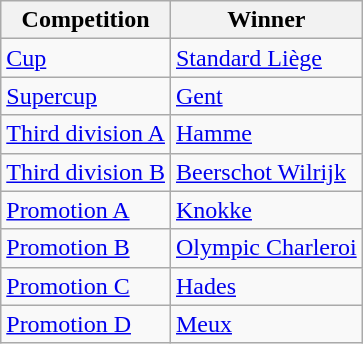<table class="wikitable">
<tr>
<th>Competition</th>
<th>Winner</th>
</tr>
<tr>
<td><a href='#'>Cup</a></td>
<td><a href='#'>Standard Liège</a></td>
</tr>
<tr>
<td><a href='#'>Supercup</a></td>
<td><a href='#'>Gent</a></td>
</tr>
<tr>
<td><a href='#'>Third division A</a></td>
<td><a href='#'>Hamme</a></td>
</tr>
<tr>
<td><a href='#'>Third division B</a></td>
<td><a href='#'>Beerschot Wilrijk</a></td>
</tr>
<tr>
<td><a href='#'>Promotion A</a></td>
<td><a href='#'>Knokke</a></td>
</tr>
<tr>
<td><a href='#'>Promotion B</a></td>
<td><a href='#'>Olympic Charleroi</a></td>
</tr>
<tr>
<td><a href='#'>Promotion C</a></td>
<td><a href='#'>Hades</a></td>
</tr>
<tr>
<td><a href='#'>Promotion D</a></td>
<td><a href='#'>Meux</a></td>
</tr>
</table>
